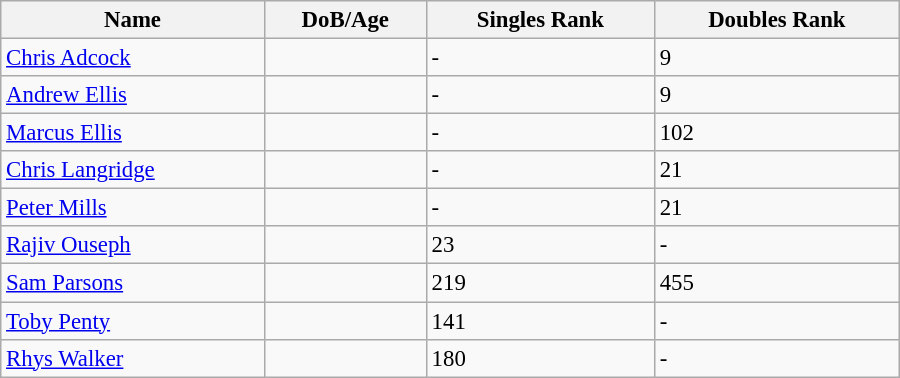<table class="wikitable"  style="width:600px; font-size:95%;">
<tr>
<th align="left">Name</th>
<th align="left">DoB/Age</th>
<th align="left">Singles Rank</th>
<th align="left">Doubles Rank</th>
</tr>
<tr>
<td><a href='#'>Chris Adcock</a></td>
<td></td>
<td>-</td>
<td>9</td>
</tr>
<tr>
<td><a href='#'>Andrew Ellis</a></td>
<td></td>
<td>-</td>
<td>9</td>
</tr>
<tr>
<td><a href='#'>Marcus Ellis</a></td>
<td></td>
<td>-</td>
<td>102</td>
</tr>
<tr>
<td><a href='#'>Chris Langridge</a></td>
<td></td>
<td>-</td>
<td>21</td>
</tr>
<tr>
<td><a href='#'>Peter Mills</a></td>
<td></td>
<td>-</td>
<td>21</td>
</tr>
<tr>
<td><a href='#'>Rajiv Ouseph</a></td>
<td></td>
<td>23</td>
<td>-</td>
</tr>
<tr>
<td><a href='#'>Sam Parsons</a></td>
<td></td>
<td>219</td>
<td>455</td>
</tr>
<tr>
<td><a href='#'>Toby Penty</a></td>
<td></td>
<td>141</td>
<td>-</td>
</tr>
<tr>
<td><a href='#'>Rhys Walker</a></td>
<td></td>
<td>180</td>
<td>-</td>
</tr>
</table>
